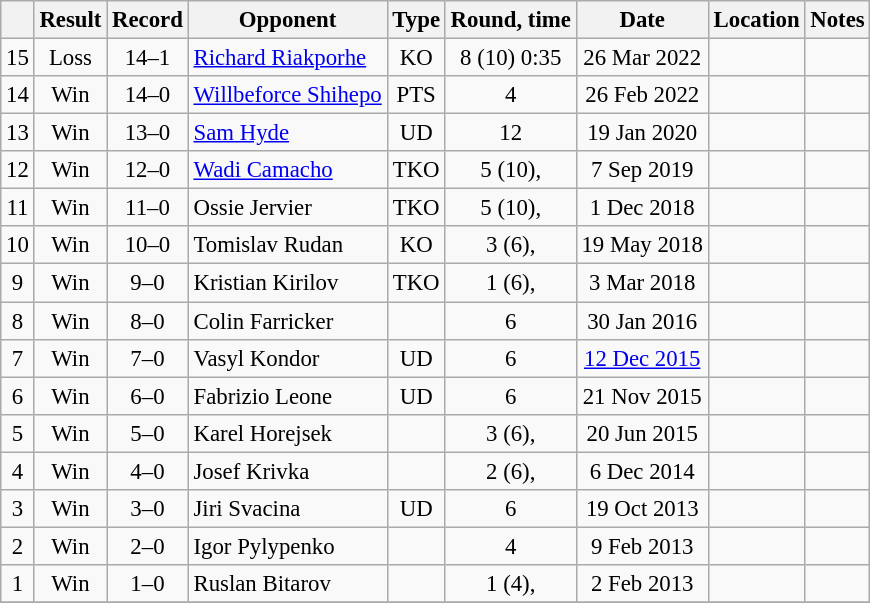<table class="wikitable" style="text-align:center; font-size:95%">
<tr>
<th></th>
<th>Result</th>
<th>Record</th>
<th>Opponent</th>
<th>Type</th>
<th>Round, time</th>
<th>Date</th>
<th>Location</th>
<th>Notes</th>
</tr>
<tr>
<td>15</td>
<td>Loss</td>
<td>14–1</td>
<td align=left> <a href='#'>Richard Riakporhe</a></td>
<td>KO</td>
<td>8 (10) 0:35</td>
<td>26 Mar 2022</td>
<td align=left></td>
<td align=left></td>
</tr>
<tr>
<td>14</td>
<td>Win</td>
<td>14–0</td>
<td align=left> <a href='#'>Willbeforce Shihepo</a></td>
<td>PTS</td>
<td>4</td>
<td>26 Feb 2022</td>
<td align=left></td>
<td align=left></td>
</tr>
<tr>
<td>13</td>
<td>Win</td>
<td>13–0</td>
<td align=left> <a href='#'>Sam Hyde</a></td>
<td>UD</td>
<td>12</td>
<td>19 Jan 2020</td>
<td align=left></td>
<td align=left></td>
</tr>
<tr>
<td>12</td>
<td>Win</td>
<td>12–0</td>
<td align=left> <a href='#'>Wadi Camacho</a></td>
<td>TKO</td>
<td>5 (10), </td>
<td>7 Sep 2019</td>
<td align=left></td>
<td align=left></td>
</tr>
<tr>
<td>11</td>
<td>Win</td>
<td>11–0</td>
<td align=left> Ossie Jervier</td>
<td>TKO</td>
<td>5 (10), </td>
<td>1 Dec 2018</td>
<td align=left></td>
<td align=left></td>
</tr>
<tr>
<td>10</td>
<td>Win</td>
<td>10–0</td>
<td align=left> Tomislav Rudan</td>
<td>KO</td>
<td>3 (6), </td>
<td>19 May 2018</td>
<td align=left></td>
<td></td>
</tr>
<tr>
<td>9</td>
<td>Win</td>
<td>9–0</td>
<td align=left> Kristian Kirilov</td>
<td>TKO</td>
<td>1 (6), </td>
<td>3 Mar 2018</td>
<td align=left></td>
<td></td>
</tr>
<tr>
<td>8</td>
<td>Win</td>
<td>8–0</td>
<td align=left> Colin Farricker</td>
<td></td>
<td>6</td>
<td>30 Jan 2016</td>
<td align=left></td>
<td></td>
</tr>
<tr>
<td>7</td>
<td>Win</td>
<td>7–0</td>
<td align=left> Vasyl Kondor</td>
<td>UD</td>
<td>6</td>
<td><a href='#'>12 Dec 2015</a></td>
<td align=left></td>
<td></td>
</tr>
<tr>
<td>6</td>
<td>Win</td>
<td>6–0</td>
<td align=left> Fabrizio Leone</td>
<td>UD</td>
<td>6</td>
<td>21 Nov 2015</td>
<td align=left></td>
<td></td>
</tr>
<tr>
<td>5</td>
<td>Win</td>
<td>5–0</td>
<td align=left> Karel Horejsek</td>
<td></td>
<td>3 (6), </td>
<td>20 Jun 2015</td>
<td align=left></td>
<td></td>
</tr>
<tr>
<td>4</td>
<td>Win</td>
<td>4–0</td>
<td align=left> Josef Krivka</td>
<td></td>
<td>2 (6), </td>
<td>6 Dec 2014</td>
<td align=left></td>
<td></td>
</tr>
<tr>
<td>3</td>
<td>Win</td>
<td>3–0</td>
<td align=left> Jiri Svacina</td>
<td>UD</td>
<td>6</td>
<td>19 Oct 2013</td>
<td align=left></td>
<td></td>
</tr>
<tr>
<td>2</td>
<td>Win</td>
<td>2–0</td>
<td align=left> Igor Pylypenko</td>
<td></td>
<td>4</td>
<td>9 Feb 2013</td>
<td align=left></td>
<td></td>
</tr>
<tr>
<td>1</td>
<td>Win</td>
<td>1–0</td>
<td align=left> Ruslan Bitarov</td>
<td></td>
<td>1 (4), </td>
<td>2 Feb 2013</td>
<td align=left></td>
<td></td>
</tr>
<tr>
</tr>
</table>
